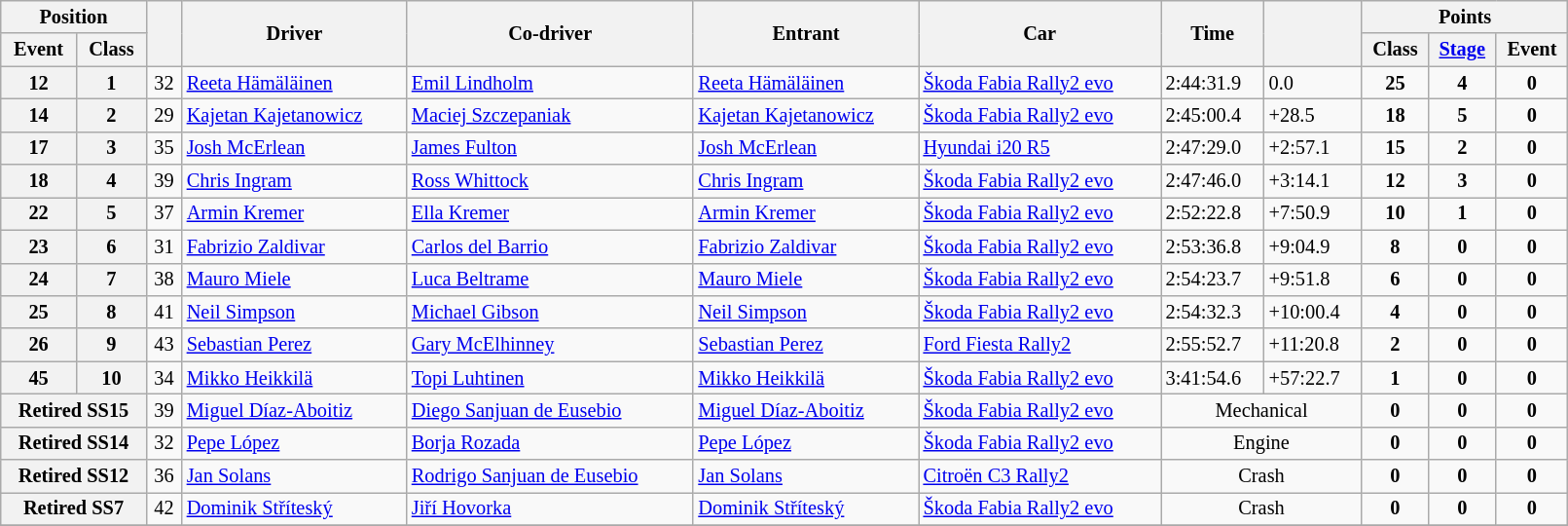<table class="wikitable" width=85% style="font-size: 85%;">
<tr>
<th colspan="2">Position</th>
<th rowspan="2"></th>
<th rowspan="2">Driver</th>
<th rowspan="2">Co-driver</th>
<th rowspan="2">Entrant</th>
<th rowspan="2">Car</th>
<th rowspan="2">Time</th>
<th rowspan="2"></th>
<th colspan="3">Points</th>
</tr>
<tr>
<th>Event</th>
<th>Class</th>
<th>Class</th>
<th><a href='#'>Stage</a></th>
<th>Event</th>
</tr>
<tr>
<th>12</th>
<th>1</th>
<td align="center">32</td>
<td><a href='#'>Reeta Hämäläinen</a></td>
<td><a href='#'>Emil Lindholm</a></td>
<td><a href='#'>Reeta Hämäläinen</a></td>
<td><a href='#'>Škoda Fabia Rally2 evo</a></td>
<td>2:44:31.9</td>
<td>0.0</td>
<td align="center"><strong>25</strong></td>
<td align="center"><strong>4</strong></td>
<td align="center"><strong>0</strong></td>
</tr>
<tr>
<th>14</th>
<th>2</th>
<td align="center">29</td>
<td><a href='#'>Kajetan Kajetanowicz</a></td>
<td><a href='#'>Maciej Szczepaniak</a></td>
<td><a href='#'>Kajetan Kajetanowicz</a></td>
<td><a href='#'>Škoda Fabia Rally2 evo</a></td>
<td>2:45:00.4</td>
<td>+28.5</td>
<td align="center"><strong>18</strong></td>
<td align="center"><strong>5</strong></td>
<td align="center"><strong>0</strong></td>
</tr>
<tr>
<th>17</th>
<th>3</th>
<td align="center">35</td>
<td><a href='#'>Josh McErlean</a></td>
<td><a href='#'>James Fulton</a></td>
<td><a href='#'>Josh McErlean</a></td>
<td><a href='#'>Hyundai i20 R5</a></td>
<td>2:47:29.0</td>
<td>+2:57.1</td>
<td align="center"><strong>15</strong></td>
<td align="center"><strong>2</strong></td>
<td align="center"><strong>0</strong></td>
</tr>
<tr>
<th>18</th>
<th>4</th>
<td align="center">39</td>
<td><a href='#'>Chris Ingram</a></td>
<td><a href='#'>Ross Whittock</a></td>
<td><a href='#'>Chris Ingram</a></td>
<td><a href='#'>Škoda Fabia Rally2 evo</a></td>
<td>2:47:46.0</td>
<td>+3:14.1</td>
<td align="center"><strong>12</strong></td>
<td align="center"><strong>3</strong></td>
<td align="center"><strong>0</strong></td>
</tr>
<tr>
<th>22</th>
<th>5</th>
<td align="center">37</td>
<td><a href='#'>Armin Kremer</a></td>
<td><a href='#'>Ella Kremer</a></td>
<td><a href='#'>Armin Kremer</a></td>
<td><a href='#'>Škoda Fabia Rally2 evo</a></td>
<td>2:52:22.8</td>
<td>+7:50.9</td>
<td align="center"><strong>10</strong></td>
<td align="center"><strong>1</strong></td>
<td align="center"><strong>0</strong></td>
</tr>
<tr>
<th>23</th>
<th>6</th>
<td align="center">31</td>
<td><a href='#'>Fabrizio Zaldivar</a></td>
<td><a href='#'>Carlos del Barrio</a></td>
<td><a href='#'>Fabrizio Zaldivar</a></td>
<td><a href='#'>Škoda Fabia Rally2 evo</a></td>
<td>2:53:36.8</td>
<td>+9:04.9</td>
<td align="center"><strong>8</strong></td>
<td align="center"><strong>0</strong></td>
<td align="center"><strong>0</strong></td>
</tr>
<tr>
<th>24</th>
<th>7</th>
<td align="center">38</td>
<td><a href='#'>Mauro Miele</a></td>
<td><a href='#'>Luca Beltrame</a></td>
<td><a href='#'>Mauro Miele</a></td>
<td><a href='#'>Škoda Fabia Rally2 evo</a></td>
<td>2:54:23.7</td>
<td>+9:51.8</td>
<td align="center"><strong>6</strong></td>
<td align="center"><strong>0</strong></td>
<td align="center"><strong>0</strong></td>
</tr>
<tr>
<th>25</th>
<th>8</th>
<td align="center">41</td>
<td><a href='#'>Neil Simpson</a></td>
<td><a href='#'>Michael Gibson</a></td>
<td><a href='#'>Neil Simpson</a></td>
<td><a href='#'>Škoda Fabia Rally2 evo</a></td>
<td>2:54:32.3</td>
<td>+10:00.4</td>
<td align="center"><strong>4</strong></td>
<td align="center"><strong>0</strong></td>
<td align="center"><strong>0</strong></td>
</tr>
<tr>
<th>26</th>
<th>9</th>
<td align="center">43</td>
<td><a href='#'>Sebastian Perez</a></td>
<td><a href='#'>Gary McElhinney</a></td>
<td><a href='#'>Sebastian Perez</a></td>
<td><a href='#'>Ford Fiesta Rally2</a></td>
<td>2:55:52.7</td>
<td>+11:20.8</td>
<td align="center"><strong>2</strong></td>
<td align="center"><strong>0</strong></td>
<td align="center"><strong>0</strong></td>
</tr>
<tr>
<th>45</th>
<th>10</th>
<td align="center">34</td>
<td><a href='#'>Mikko Heikkilä</a></td>
<td><a href='#'>Topi Luhtinen</a></td>
<td><a href='#'>Mikko Heikkilä</a></td>
<td><a href='#'>Škoda Fabia Rally2 evo</a></td>
<td>3:41:54.6</td>
<td>+57:22.7</td>
<td align="center"><strong>1</strong></td>
<td align="center"><strong>0</strong></td>
<td align="center"><strong>0</strong></td>
</tr>
<tr>
<th colspan="2">Retired SS15</th>
<td align="center">39</td>
<td><a href='#'>Miguel Díaz-Aboitiz</a></td>
<td><a href='#'>Diego Sanjuan de Eusebio</a></td>
<td><a href='#'>Miguel Díaz-Aboitiz</a></td>
<td><a href='#'>Škoda Fabia Rally2 evo</a></td>
<td colspan="2" align="center">Mechanical</td>
<td align="center"><strong>0</strong></td>
<td align="center"><strong>0</strong></td>
<td align="center"><strong>0</strong></td>
</tr>
<tr>
<th colspan="2">Retired SS14</th>
<td align="center">32</td>
<td><a href='#'>Pepe López</a></td>
<td><a href='#'>Borja Rozada</a></td>
<td><a href='#'>Pepe López</a></td>
<td><a href='#'>Škoda Fabia Rally2 evo</a></td>
<td colspan="2" align="center">Engine</td>
<td align="center"><strong>0</strong></td>
<td align="center"><strong>0</strong></td>
<td align="center"><strong>0</strong></td>
</tr>
<tr>
<th colspan="2">Retired SS12</th>
<td align="center">36</td>
<td><a href='#'>Jan Solans</a></td>
<td><a href='#'>Rodrigo Sanjuan de Eusebio</a></td>
<td><a href='#'>Jan Solans</a></td>
<td><a href='#'>Citroën C3 Rally2</a></td>
<td colspan="2" align="center">Crash</td>
<td align="center"><strong>0</strong></td>
<td align="center"><strong>0</strong></td>
<td align="center"><strong>0</strong></td>
</tr>
<tr>
<th colspan="2">Retired SS7</th>
<td align="center">42</td>
<td><a href='#'>Dominik Stříteský</a></td>
<td><a href='#'>Jiří Hovorka</a></td>
<td><a href='#'>Dominik Stříteský</a></td>
<td><a href='#'>Škoda Fabia Rally2 evo</a></td>
<td colspan="2" align="center">Crash</td>
<td align="center"><strong>0</strong></td>
<td align="center"><strong>0</strong></td>
<td align="center"><strong>0</strong></td>
</tr>
<tr>
</tr>
</table>
